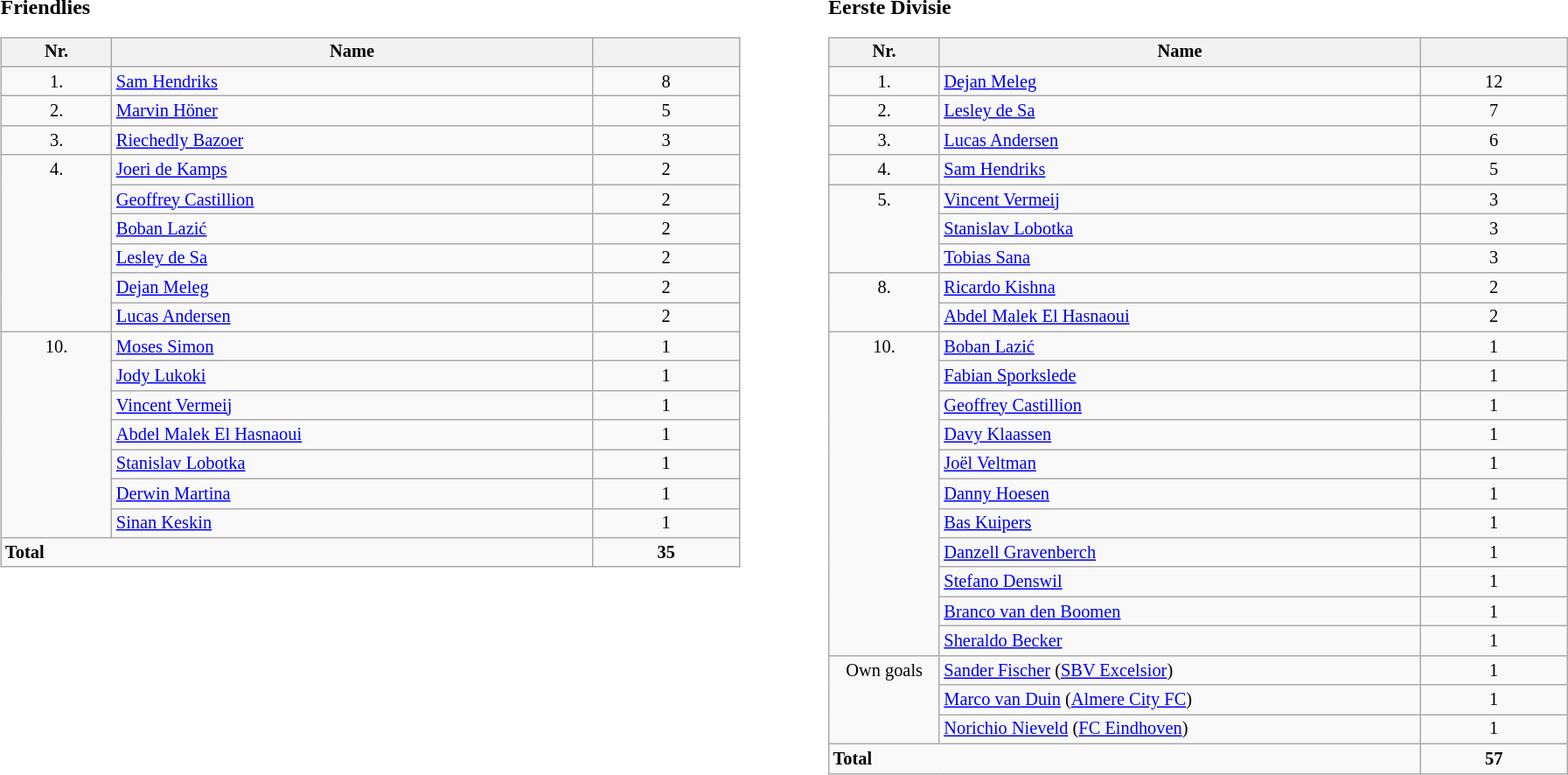<table width=100%>
<tr>
<td width=33% align=left valign=top><br><strong>Friendlies</strong><table class="wikitable" style="width:90%; font-size:85%;">
<tr valign=top>
<th width=15% align=center>Nr.</th>
<th width=65% align=center>Name</th>
<th width=20% align=center></th>
</tr>
<tr valign=top>
<td align=center>1.</td>
<td> <a href='#'>Sam Hendriks</a></td>
<td align=center>8</td>
</tr>
<tr valign=top>
<td align=center>2.</td>
<td> <a href='#'>Marvin Höner</a></td>
<td align=center>5</td>
</tr>
<tr valign=top>
<td align=center>3.</td>
<td> <a href='#'>Riechedly Bazoer</a></td>
<td align=center>3</td>
</tr>
<tr valign=top>
<td rowspan=6 align=center>4.</td>
<td> <a href='#'>Joeri de Kamps</a></td>
<td align=center>2</td>
</tr>
<tr valign=top>
<td> <a href='#'>Geoffrey Castillion</a></td>
<td align=center>2</td>
</tr>
<tr valign=top>
<td> <a href='#'>Boban Lazić</a></td>
<td align=center>2</td>
</tr>
<tr valign=top>
<td> <a href='#'>Lesley de Sa</a></td>
<td align=center>2</td>
</tr>
<tr valign=top>
<td> <a href='#'>Dejan Meleg</a></td>
<td align=center>2</td>
</tr>
<tr valign=top>
<td> <a href='#'>Lucas Andersen</a></td>
<td align=center>2</td>
</tr>
<tr valign=top>
<td rowspan=7 align=center>10.</td>
<td> <a href='#'>Moses Simon</a></td>
<td align=center>1</td>
</tr>
<tr valign=top>
<td> <a href='#'>Jody Lukoki</a></td>
<td align=center>1</td>
</tr>
<tr valign=top>
<td> <a href='#'>Vincent Vermeij</a></td>
<td align=center>1</td>
</tr>
<tr valign=top>
<td> <a href='#'>Abdel Malek El Hasnaoui</a></td>
<td align=center>1</td>
</tr>
<tr valign=top>
<td> <a href='#'>Stanislav Lobotka</a></td>
<td align=center>1</td>
</tr>
<tr valign=top>
<td> <a href='#'>Derwin Martina</a></td>
<td align=center>1</td>
</tr>
<tr valign=top>
<td> <a href='#'>Sinan Keskin</a></td>
<td align=center>1</td>
</tr>
<tr valign=top>
<td colspan=2><strong>Total</strong></td>
<td align=center><strong>35</strong></td>
</tr>
</table>
</td>
<td width=33% align=left valign=top><br><strong>Eerste Divisie</strong><table class="wikitable" style="width:90%; font-size:85%;">
<tr valign=top>
<th width=15% align=center>Nr.</th>
<th width=65% align=center>Name</th>
<th width=20% align=center></th>
</tr>
<tr valign=top>
<td align=center>1.</td>
<td> <a href='#'>Dejan Meleg</a></td>
<td align=center>12</td>
</tr>
<tr valign=top>
<td align=center>2.</td>
<td> <a href='#'>Lesley de Sa</a></td>
<td align=center>7</td>
</tr>
<tr valign=top>
<td align=center>3.</td>
<td> <a href='#'>Lucas Andersen</a></td>
<td align=center>6</td>
</tr>
<tr valign=top>
<td align=center>4.</td>
<td> <a href='#'>Sam Hendriks</a></td>
<td align=center>5</td>
</tr>
<tr valign=top>
<td rowspan=3 align=center>5.</td>
<td> <a href='#'>Vincent Vermeij</a></td>
<td align=center>3</td>
</tr>
<tr valign=top>
<td> <a href='#'>Stanislav Lobotka</a></td>
<td align=center>3</td>
</tr>
<tr valign=top>
<td> <a href='#'>Tobias Sana</a></td>
<td align=center>3</td>
</tr>
<tr valign=top>
<td rowspan=2 align=center>8.</td>
<td> <a href='#'>Ricardo Kishna</a></td>
<td align=center>2</td>
</tr>
<tr valign=top>
<td> <a href='#'>Abdel Malek El Hasnaoui</a></td>
<td align=center>2</td>
</tr>
<tr valign=top>
<td rowspan=11 align=center>10.</td>
<td> <a href='#'>Boban Lazić</a></td>
<td align=center>1</td>
</tr>
<tr valign=top>
<td> <a href='#'>Fabian Sporkslede</a></td>
<td align=center>1</td>
</tr>
<tr valign=top>
<td> <a href='#'>Geoffrey Castillion</a></td>
<td align=center>1</td>
</tr>
<tr valign=top>
<td> <a href='#'>Davy Klaassen</a></td>
<td align=center>1</td>
</tr>
<tr valign=top>
<td> <a href='#'>Joël Veltman</a></td>
<td align=center>1</td>
</tr>
<tr valign=top>
<td> <a href='#'>Danny Hoesen</a></td>
<td align=center>1</td>
</tr>
<tr valign=top>
<td> <a href='#'>Bas Kuipers</a></td>
<td align=center>1</td>
</tr>
<tr valign=top>
<td> <a href='#'>Danzell Gravenberch</a></td>
<td align=center>1</td>
</tr>
<tr valign=top>
<td> <a href='#'>Stefano Denswil</a></td>
<td align=center>1</td>
</tr>
<tr valign=top>
<td> <a href='#'>Branco van den Boomen</a></td>
<td align=center>1</td>
</tr>
<tr valign=top>
<td> <a href='#'>Sheraldo Becker</a></td>
<td align=center>1</td>
</tr>
<tr valign=top>
<td rowspan=3 align=center>Own goals</td>
<td> <a href='#'>Sander Fischer</a> (<a href='#'>SBV Excelsior</a>)</td>
<td align=center>1</td>
</tr>
<tr valign=top>
<td> <a href='#'>Marco van Duin</a> (<a href='#'>Almere City FC</a>)</td>
<td align=center>1</td>
</tr>
<tr valign=top>
<td> <a href='#'>Norichio Nieveld</a> (<a href='#'>FC Eindhoven</a>)</td>
<td align=center>1</td>
</tr>
<tr valign=top>
<td colspan=2><strong>Total</strong></td>
<td align=center><strong>57</strong></td>
</tr>
</table>
</td>
</tr>
</table>
